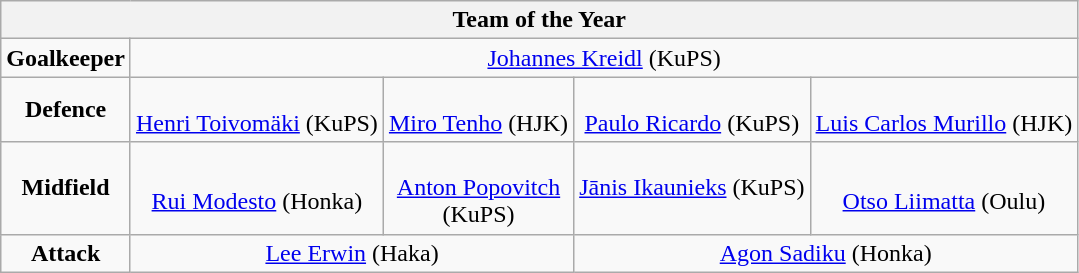<table class="wikitable" style="text-align:center">
<tr>
<th colspan="13">Team of the Year</th>
</tr>
<tr>
<td><strong>Goalkeeper</strong></td>
<td colspan="4"> <a href='#'>Johannes Kreidl</a> (KuPS)</td>
</tr>
<tr>
<td><strong>Defence</strong></td>
<td lowspan="1"><br><a href='#'>Henri Toivomäki</a> (KuPS)</td>
<td lowspan="1"><br><a href='#'>Miro Tenho</a> (HJK)</td>
<td><br><a href='#'>Paulo Ricardo</a> (KuPS)</td>
<td><br><a href='#'>Luis Carlos Murillo</a> (HJK)</td>
</tr>
<tr>
<td><strong>Midfield</strong></td>
<td><br><a href='#'>Rui Modesto</a> (Honka)</td>
<td lowspan="1"><br>
<a href='#'>Anton Popovitch</a><br>(KuPS)</td>
<td lowspan="1"> <a href='#'>Jānis Ikaunieks</a> (KuPS)</td>
<td lowspan="1"><br><a href='#'>Otso Liimatta</a> (Oulu)</td>
</tr>
<tr>
<td><strong>Attack</strong></td>
<td colspan="2.5"> <a href='#'>Lee Erwin</a> (Haka)</td>
<td colspan="2.5"> <a href='#'>Agon Sadiku</a> (Honka)</td>
</tr>
</table>
